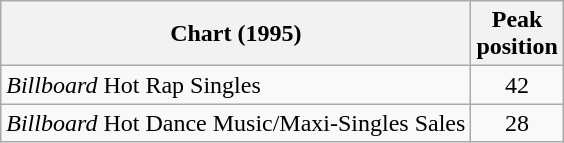<table class="wikitable">
<tr>
<th>Chart (1995)</th>
<th>Peak<br>position</th>
</tr>
<tr>
<td><em>Billboard</em> Hot Rap Singles</td>
<td align="center">42</td>
</tr>
<tr>
<td><em>Billboard</em> Hot Dance Music/Maxi-Singles Sales</td>
<td align="center">28</td>
</tr>
</table>
